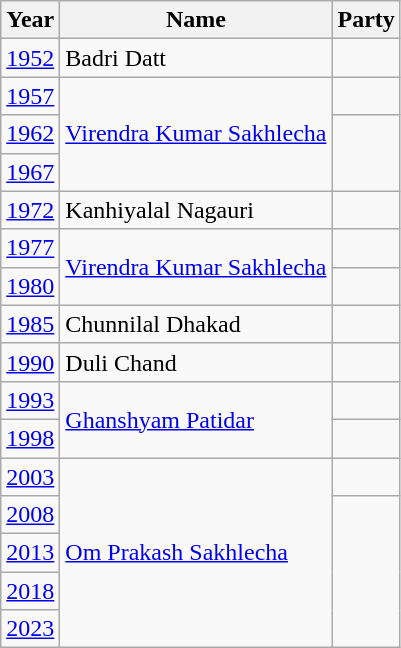<table class="wikitable">
<tr>
<th>Year</th>
<th>Name</th>
<th colspan=2>Party</th>
</tr>
<tr>
<td><a href='#'>1952</a></td>
<td>Badri Datt</td>
<td></td>
</tr>
<tr>
<td><a href='#'>1957</a></td>
<td rowspan="3"><a href='#'>Virendra Kumar Sakhlecha</a></td>
<td></td>
</tr>
<tr>
<td><a href='#'>1962</a></td>
</tr>
<tr>
<td><a href='#'>1967</a></td>
</tr>
<tr>
<td><a href='#'>1972</a></td>
<td>Kanhiyalal Nagauri</td>
<td></td>
</tr>
<tr>
<td><a href='#'>1977</a></td>
<td rowspan="2"><a href='#'>Virendra Kumar Sakhlecha</a></td>
<td></td>
</tr>
<tr>
<td><a href='#'>1980</a></td>
<td></td>
</tr>
<tr>
<td><a href='#'>1985</a></td>
<td>Chunnilal Dhakad</td>
<td></td>
</tr>
<tr>
<td><a href='#'>1990</a></td>
<td>Duli Chand</td>
<td></td>
</tr>
<tr>
<td><a href='#'>1993</a></td>
<td rowspan="2"><a href='#'>Ghanshyam Patidar</a></td>
<td></td>
</tr>
<tr>
<td><a href='#'>1998</a></td>
</tr>
<tr>
<td><a href='#'>2003</a></td>
<td rowspan="5"><a href='#'>Om Prakash Sakhlecha</a></td>
<td></td>
</tr>
<tr>
<td><a href='#'>2008</a></td>
</tr>
<tr>
<td><a href='#'>2013</a></td>
</tr>
<tr>
<td><a href='#'>2018</a></td>
</tr>
<tr>
<td><a href='#'>2023</a></td>
</tr>
</table>
